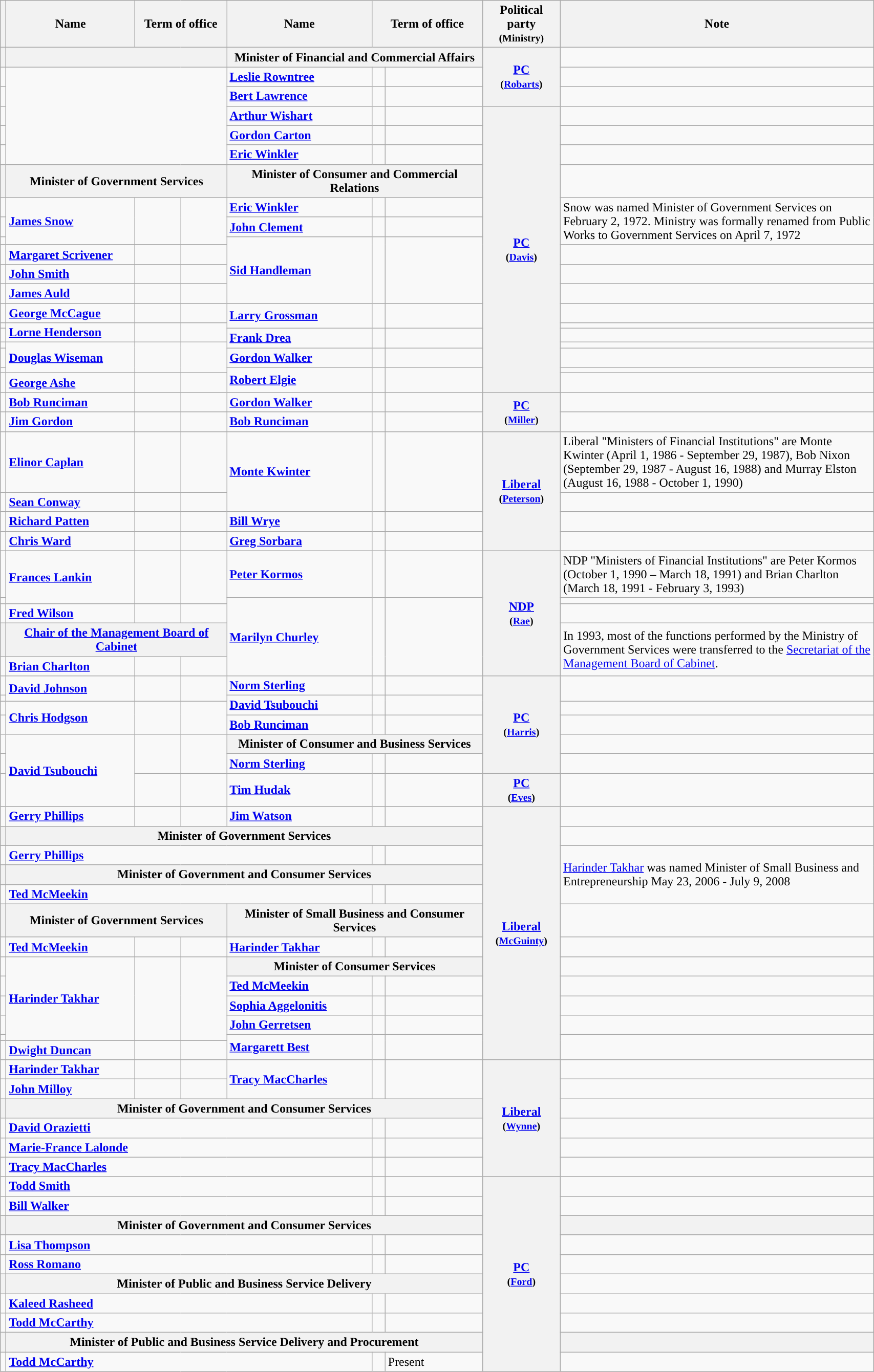<table class="wikitable" style="width: 90%">
<tr>
<th></th>
<th>Name</th>
<th colspan=2>Term of office</th>
<th>Name</th>
<th colspan=2>Term of office</th>
<th>Political party<br><small>(Ministry)</small></th>
<th style="width: 400px;">Note</th>
</tr>
<tr>
<th></th>
<th colspan=3></th>
<th colspan=3>Minister of Financial and Commercial Affairs</th>
<th rowspan=3; style="background:"><a href='#'>PC</a><br><small>(<a href='#'>Robarts</a>)</small></th>
</tr>
<tr>
<td style="background:"></td>
<td colspan=3; rowspan=5></td>
<td><strong><a href='#'>Leslie Rowntree</a></strong></td>
<td></td>
<td></td>
<td></td>
</tr>
<tr>
<td style="background:"></td>
<td><strong><a href='#'>Bert Lawrence</a></strong></td>
<td></td>
<td></td>
<td></td>
</tr>
<tr>
<td style="background:"></td>
<td><strong><a href='#'>Arthur Wishart</a></strong></td>
<td></td>
<td></td>
<th rowspan=17; style="background:"><a href='#'>PC</a><br><small>(<a href='#'>Davis</a>)</small></th>
<td></td>
</tr>
<tr>
<td style="background:"></td>
<td><strong><a href='#'>Gordon Carton</a></strong></td>
<td></td>
<td></td>
<td></td>
</tr>
<tr>
<td style="background:"></td>
<td><strong><a href='#'>Eric Winkler</a></strong></td>
<td></td>
<td></td>
<td></td>
</tr>
<tr>
<th></th>
<th colspan=3>Minister of Government Services</th>
<th colspan=3>Minister of Consumer and Commercial Relations</th>
<td></td>
</tr>
<tr>
<td style="background:"></td>
<td rowspan=3;><strong><a href='#'>James Snow</a></strong></td>
<td rowspan=3;></td>
<td rowspan=3;></td>
<td><strong><a href='#'>Eric Winkler</a></strong></td>
<td></td>
<td></td>
<td rowspan=3;>Snow was named Minister of Government Services on February 2, 1972.  Ministry was formally renamed from Public Works to Government Services on April 7, 1972</td>
</tr>
<tr>
<td style="background:"></td>
<td><strong><a href='#'>John Clement</a></strong></td>
<td></td>
<td></td>
</tr>
<tr>
<td style="background:"></td>
<td rowspan=4;><strong><a href='#'>Sid Handleman</a></strong></td>
<td rowspan=4;></td>
<td rowspan=4;></td>
</tr>
<tr>
<td style="background:"></td>
<td><strong><a href='#'>Margaret Scrivener</a></strong></td>
<td></td>
<td></td>
<td></td>
</tr>
<tr>
<td style="background:"></td>
<td><strong><a href='#'>John Smith</a></strong></td>
<td></td>
<td></td>
<td></td>
</tr>
<tr>
<td style="background:"></td>
<td><strong><a href='#'>James Auld</a></strong></td>
<td></td>
<td></td>
<td></td>
</tr>
<tr>
<td style="background:"></td>
<td><strong><a href='#'>George McCague</a></strong></td>
<td></td>
<td></td>
<td rowspan=2><strong><a href='#'>Larry Grossman</a></strong></td>
<td rowspan=2></td>
<td rowspan=2></td>
</tr>
<tr>
<td style="background:"></td>
<td rowspan=2;><strong><a href='#'>Lorne Henderson</a></strong></td>
<td rowspan=2;></td>
<td rowspan=2;></td>
<td></td>
</tr>
<tr>
<td style="background:"></td>
<td rowspan=2;><strong><a href='#'>Frank Drea</a></strong></td>
<td rowspan=2;></td>
<td rowspan=2;></td>
</tr>
<tr>
<td style="background:"></td>
<td rowspan=3;><strong><a href='#'>Douglas Wiseman</a></strong></td>
<td rowspan=3;></td>
<td rowspan=3;></td>
<td></td>
</tr>
<tr>
<td style="background:"></td>
<td><strong><a href='#'>Gordon Walker</a></strong></td>
<td></td>
<td></td>
<td></td>
</tr>
<tr>
<td style="background:"></td>
<td rowspan=2;><strong><a href='#'>Robert Elgie</a></strong></td>
<td rowspan=2;></td>
<td rowspan=2;></td>
<td></td>
</tr>
<tr>
<td style="background:"></td>
<td><strong><a href='#'>George Ashe</a></strong></td>
<td></td>
<td></td>
<td></td>
</tr>
<tr>
<td style="background:"></td>
<td><strong><a href='#'>Bob Runciman</a></strong></td>
<td></td>
<td></td>
<td><strong><a href='#'>Gordon Walker</a></strong></td>
<td></td>
<td></td>
<th rowspan=2; style="background:"><a href='#'>PC</a><br><small>(<a href='#'>Miller</a>)</small></th>
<td></td>
</tr>
<tr>
<td style="background:"></td>
<td><strong><a href='#'>Jim Gordon</a></strong></td>
<td></td>
<td></td>
<td><strong><a href='#'>Bob Runciman</a></strong></td>
<td></td>
<td></td>
<td></td>
</tr>
<tr>
<td style="background:"></td>
<td><strong><a href='#'>Elinor Caplan</a></strong></td>
<td></td>
<td></td>
<td rowspan=2;><strong><a href='#'>Monte Kwinter</a></strong></td>
<td rowspan=2;></td>
<td rowspan=2;></td>
<th rowspan=4; style="background:"><a href='#'>Liberal</a><br><small>(<a href='#'>Peterson</a>)</small></th>
<td>Liberal "Ministers of Financial Institutions" are Monte Kwinter (April 1, 1986 - September 29, 1987), Bob Nixon (September 29, 1987 - August 16, 1988) and Murray Elston (August 16, 1988 - October 1, 1990)</td>
</tr>
<tr>
<td style="background:"></td>
<td><strong><a href='#'>Sean Conway</a></strong></td>
<td></td>
<td></td>
<td></td>
</tr>
<tr>
<td style="background:"></td>
<td><strong><a href='#'>Richard Patten</a></strong></td>
<td></td>
<td></td>
<td><strong><a href='#'>Bill Wrye</a></strong></td>
<td></td>
<td></td>
<td></td>
</tr>
<tr>
<td style="background:"></td>
<td><strong><a href='#'>Chris Ward</a></strong></td>
<td></td>
<td></td>
<td><strong><a href='#'>Greg Sorbara</a></strong></td>
<td></td>
<td></td>
<td></td>
</tr>
<tr>
<td style="background:"></td>
<td rowspan=2;><strong><a href='#'>Frances Lankin</a></strong></td>
<td rowspan=2;></td>
<td rowspan=2;></td>
<td><strong><a href='#'>Peter Kormos</a></strong></td>
<td></td>
<td></td>
<th rowspan=5 ; style="background:"><a href='#'>NDP</a><br><small>(<a href='#'>Rae</a>)</small></th>
<td>NDP "Ministers of Financial Institutions" are Peter Kormos (October 1, 1990 – March 18, 1991) and Brian Charlton (March 18, 1991 - February 3, 1993)</td>
</tr>
<tr>
<td style="background:"></td>
<td rowspan=4;><strong><a href='#'>Marilyn Churley</a></strong></td>
<td rowspan=4;></td>
<td rowspan=4;></td>
<td></td>
</tr>
<tr>
<td style="background:"></td>
<td><strong><a href='#'>Fred Wilson</a></strong></td>
<td></td>
<td></td>
<td></td>
</tr>
<tr>
<th></th>
<th colspan=3><a href='#'>Chair of the Management Board of Cabinet</a></th>
<td colspan=1; rowspan=2>In 1993, most of the functions performed by the Ministry of Government Services were transferred to the <a href='#'>Secretariat of the Management Board of Cabinet</a>.</td>
</tr>
<tr>
<td style="background:"></td>
<td><strong><a href='#'>Brian Charlton</a></strong></td>
<td></td>
<td></td>
</tr>
<tr>
<td style="background:"></td>
<td rowspan=2;><strong><a href='#'>David Johnson</a></strong></td>
<td rowspan=2;></td>
<td rowspan=2;></td>
<td><strong><a href='#'>Norm Sterling</a></strong></td>
<td></td>
<td></td>
<th rowspan=6 ; style="background:"><a href='#'>PC</a><br><small>(<a href='#'>Harris</a>)</small></th>
</tr>
<tr>
<td style="background:"></td>
<td rowspan=2;><strong><a href='#'>David Tsubouchi</a></strong></td>
<td rowspan=2;></td>
<td rowspan=2;></td>
</tr>
<tr>
<td style="background:"></td>
<td rowspan=2;><strong><a href='#'>Chris Hodgson</a></strong></td>
<td rowspan=2;></td>
<td rowspan=2;></td>
<td></td>
</tr>
<tr>
<td style="background:"></td>
<td><strong><a href='#'>Bob Runciman</a></strong></td>
<td></td>
<td></td>
<td></td>
</tr>
<tr>
<td style="background:"></td>
<td rowspan=3;><strong><a href='#'>David Tsubouchi</a></strong></td>
<td rowspan=2;></td>
<td rowspan=2;></td>
<th colspan=3>Minister of Consumer and Business Services</th>
<td></td>
</tr>
<tr>
<td style="background:"></td>
<td><strong><a href='#'>Norm Sterling</a></strong></td>
<td></td>
<td></td>
<td></td>
</tr>
<tr>
<td style="background:"></td>
<td></td>
<td></td>
<td><strong><a href='#'>Tim Hudak</a></strong></td>
<td></td>
<td></td>
<th style="background:"><a href='#'>PC</a><br><small>(<a href='#'>Eves</a>)</small></th>
<td></td>
</tr>
<tr>
<td style="background:"></td>
<td><strong><a href='#'>Gerry Phillips</a></strong></td>
<td></td>
<td></td>
<td><strong><a href='#'>Jim Watson</a></strong></td>
<td></td>
<td></td>
<th rowspan=13 ; style="background:"><a href='#'>Liberal</a><br><small>(<a href='#'>McGuinty</a>)</small></th>
<td></td>
</tr>
<tr>
<th></th>
<th colspan=6>Minister of Government Services</th>
</tr>
<tr>
<td style="background:"></td>
<td colspan=4><strong><a href='#'>Gerry Phillips</a></strong></td>
<td></td>
<td></td>
<td rowspan=3;><a href='#'>Harinder Takhar</a> was named Minister of Small Business and Entrepreneurship May 23, 2006 - July 9, 2008</td>
</tr>
<tr>
<th></th>
<th colspan=6>Minister of Government and Consumer Services</th>
</tr>
<tr>
<td style="background:"></td>
<td colspan=4><strong><a href='#'>Ted McMeekin</a></strong></td>
<td></td>
<td></td>
</tr>
<tr>
<th></th>
<th colspan=3>Minister of Government Services</th>
<th colspan=3>Minister of Small Business and Consumer Services</th>
<td></td>
</tr>
<tr>
<td style="background:"></td>
<td><strong><a href='#'>Ted McMeekin</a></strong></td>
<td></td>
<td></td>
<td><strong><a href='#'>Harinder Takhar</a></strong></td>
<td></td>
<td></td>
</tr>
<tr>
<td style="background:"></td>
<td rowspan=5><strong><a href='#'>Harinder Takhar</a></strong></td>
<td rowspan=5></td>
<td rowspan=5></td>
<th colspan=3>Minister of Consumer Services</th>
<td></td>
</tr>
<tr>
<td style="background:"></td>
<td><strong><a href='#'>Ted McMeekin</a></strong></td>
<td></td>
<td></td>
</tr>
<tr>
<td style="background:"></td>
<td><strong><a href='#'>Sophia Aggelonitis</a></strong></td>
<td></td>
<td></td>
<td></td>
</tr>
<tr>
<td style="background:"></td>
<td><strong><a href='#'>John Gerretsen</a></strong></td>
<td></td>
<td></td>
<td></td>
</tr>
<tr>
<td style="background:"></td>
<td rowspan=2><strong><a href='#'>Margarett Best</a></strong></td>
<td rowspan=2></td>
<td rowspan=2></td>
</tr>
<tr>
<td style="background:"></td>
<td><strong><a href='#'>Dwight Duncan</a></strong></td>
<td></td>
<td></td>
</tr>
<tr>
<td style="background:"></td>
<td><strong><a href='#'>Harinder Takhar</a></strong></td>
<td></td>
<td></td>
<td rowspan=2><strong><a href='#'>Tracy MacCharles</a></strong></td>
<td rowspan=2></td>
<td rowspan=2></td>
<th rowspan=6 ; style="background:"><a href='#'>Liberal</a><br><small>(<a href='#'>Wynne</a>)</small></th>
<td></td>
</tr>
<tr>
<td style="background:"></td>
<td><strong><a href='#'>John Milloy</a></strong></td>
<td></td>
<td></td>
<td></td>
</tr>
<tr>
<th></th>
<th colspan=6>Minister of Government and Consumer Services</th>
<td></td>
</tr>
<tr>
<td style="background:"></td>
<td colspan=4><strong><a href='#'>David Orazietti</a></strong></td>
<td></td>
<td></td>
<td></td>
</tr>
<tr>
<td style="background:"></td>
<td colspan=4><strong><a href='#'>Marie-France Lalonde</a></strong></td>
<td></td>
<td></td>
<td></td>
</tr>
<tr>
<td style="background:"></td>
<td colspan=4><strong><a href='#'>Tracy MacCharles</a></strong></td>
<td></td>
<td></td>
<td></td>
</tr>
<tr>
<td style="background:"></td>
<td colspan=4><strong><a href='#'>Todd Smith</a></strong></td>
<td></td>
<td></td>
<th rowspan=11; style="background:"><a href='#'>PC</a><br><small>(<a href='#'>Ford</a>)</small></th>
</tr>
<tr>
<td style="background:"></td>
<td colspan=4><strong><a href='#'>Bill Walker</a></strong></td>
<td></td>
<td></td>
<td></td>
</tr>
<tr>
<th></th>
<th colspan=6>Minister of Government and Consumer Services</th>
<th></th>
</tr>
<tr>
<td style="background:"></td>
<td colspan=4><strong><a href='#'>Lisa Thompson</a></strong></td>
<td></td>
<td></td>
<td></td>
</tr>
<tr>
<td style="background:"></td>
<td colspan=4><strong><a href='#'>Ross Romano</a></strong></td>
<td></td>
<td></td>
</tr>
<tr>
<th></th>
<th colspan=6>Minister of Public and Business Service Delivery</th>
<td></td>
</tr>
<tr>
<td style="background:"></td>
<td colspan=4><strong><a href='#'>Kaleed Rasheed</a></strong></td>
<td></td>
<td></td>
<td></td>
</tr>
<tr>
<td style="background:"></td>
<td colspan=4><strong><a href='#'>Todd McCarthy</a></strong></td>
<td></td>
<td></td>
<td></td>
</tr>
<tr>
<th></th>
<th colspan=6>Minister of Public and Business Service Delivery and Procurement</th>
<th></th>
</tr>
<tr>
<td style="background:"></td>
<td colspan=4><strong><a href='#'>Todd McCarthy</a></strong></td>
<td></td>
<td>Present</td>
<td></td>
</tr>
</table>
